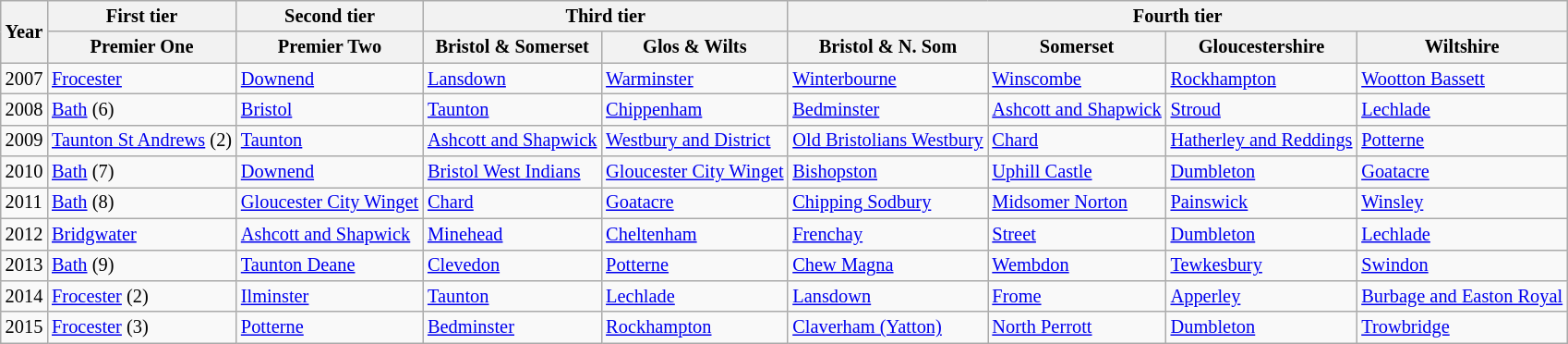<table class="wikitable" style="font-size:85%">
<tr>
<th rowspan=2>Year</th>
<th>First tier</th>
<th>Second tier</th>
<th colspan=2>Third tier</th>
<th colspan=4>Fourth tier</th>
</tr>
<tr>
<th>Premier One</th>
<th>Premier Two</th>
<th>Bristol & Somerset</th>
<th>Glos & Wilts</th>
<th>Bristol & N. Som</th>
<th>Somerset</th>
<th>Gloucestershire</th>
<th>Wiltshire</th>
</tr>
<tr>
<td>2007</td>
<td><a href='#'>Frocester</a></td>
<td><a href='#'>Downend</a></td>
<td><a href='#'>Lansdown</a></td>
<td><a href='#'>Warminster</a></td>
<td><a href='#'>Winterbourne</a></td>
<td><a href='#'>Winscombe</a></td>
<td><a href='#'>Rockhampton</a></td>
<td><a href='#'>Wootton Bassett</a></td>
</tr>
<tr>
<td>2008</td>
<td><a href='#'>Bath</a> (6)</td>
<td><a href='#'>Bristol</a></td>
<td><a href='#'>Taunton</a></td>
<td><a href='#'>Chippenham</a></td>
<td><a href='#'>Bedminster</a></td>
<td><a href='#'>Ashcott and Shapwick</a></td>
<td><a href='#'>Stroud</a></td>
<td><a href='#'>Lechlade</a></td>
</tr>
<tr>
<td>2009</td>
<td><a href='#'>Taunton St Andrews</a> (2)</td>
<td><a href='#'>Taunton</a></td>
<td><a href='#'>Ashcott and Shapwick</a></td>
<td><a href='#'>Westbury and District</a></td>
<td><a href='#'>Old Bristolians Westbury</a></td>
<td><a href='#'>Chard</a></td>
<td><a href='#'>Hatherley and Reddings</a></td>
<td><a href='#'>Potterne</a></td>
</tr>
<tr>
<td>2010</td>
<td><a href='#'>Bath</a> (7)</td>
<td><a href='#'>Downend</a></td>
<td><a href='#'>Bristol West Indians</a></td>
<td><a href='#'>Gloucester City Winget</a></td>
<td><a href='#'>Bishopston</a></td>
<td><a href='#'>Uphill Castle</a></td>
<td><a href='#'>Dumbleton</a></td>
<td><a href='#'>Goatacre</a></td>
</tr>
<tr>
<td>2011</td>
<td><a href='#'>Bath</a> (8)</td>
<td><a href='#'>Gloucester City Winget</a></td>
<td><a href='#'>Chard</a></td>
<td><a href='#'>Goatacre</a></td>
<td><a href='#'>Chipping Sodbury</a></td>
<td><a href='#'>Midsomer Norton</a></td>
<td><a href='#'>Painswick</a></td>
<td><a href='#'>Winsley</a></td>
</tr>
<tr>
<td>2012</td>
<td><a href='#'>Bridgwater</a></td>
<td><a href='#'>Ashcott and Shapwick</a></td>
<td><a href='#'>Minehead</a></td>
<td><a href='#'>Cheltenham</a></td>
<td><a href='#'>Frenchay</a></td>
<td><a href='#'>Street</a></td>
<td><a href='#'>Dumbleton</a></td>
<td><a href='#'>Lechlade</a></td>
</tr>
<tr>
<td>2013</td>
<td><a href='#'>Bath</a> (9)</td>
<td><a href='#'>Taunton Deane</a></td>
<td><a href='#'>Clevedon</a></td>
<td><a href='#'>Potterne</a></td>
<td><a href='#'>Chew Magna</a></td>
<td><a href='#'>Wembdon</a></td>
<td><a href='#'>Tewkesbury</a></td>
<td><a href='#'>Swindon</a></td>
</tr>
<tr>
<td>2014</td>
<td><a href='#'>Frocester</a> (2)</td>
<td><a href='#'>Ilminster</a></td>
<td><a href='#'>Taunton</a></td>
<td><a href='#'>Lechlade</a></td>
<td><a href='#'>Lansdown</a></td>
<td><a href='#'>Frome</a></td>
<td><a href='#'>Apperley</a></td>
<td><a href='#'>Burbage and Easton Royal</a></td>
</tr>
<tr>
<td>2015</td>
<td><a href='#'>Frocester</a> (3)</td>
<td><a href='#'>Potterne</a></td>
<td><a href='#'>Bedminster</a></td>
<td><a href='#'>Rockhampton</a></td>
<td><a href='#'>Claverham (Yatton)</a></td>
<td><a href='#'>North Perrott</a></td>
<td><a href='#'>Dumbleton</a></td>
<td><a href='#'>Trowbridge</a></td>
</tr>
</table>
